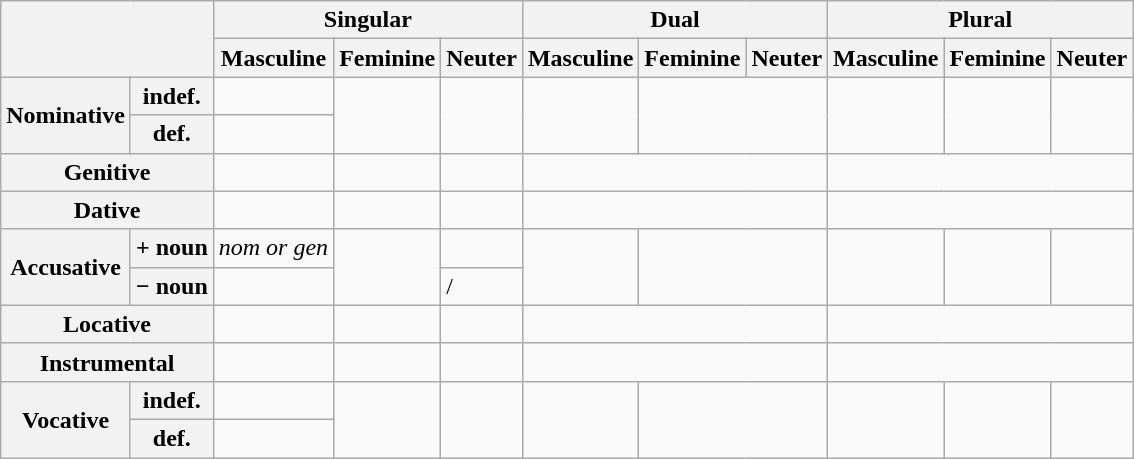<table class="wikitable">
<tr>
<th colspan="2" rowspan="2"></th>
<th colspan="3">Singular</th>
<th colspan="3">Dual</th>
<th colspan="3">Plural</th>
</tr>
<tr>
<th>Masculine</th>
<th>Feminine</th>
<th>Neuter</th>
<th>Masculine</th>
<th>Feminine</th>
<th>Neuter</th>
<th>Masculine</th>
<th>Feminine</th>
<th>Neuter</th>
</tr>
<tr>
<th rowspan="2">Nominative</th>
<th>indef.</th>
<td></td>
<td rowspan="2"></td>
<td rowspan="2"></td>
<td rowspan="2"></td>
<td colspan="2" rowspan="2"></td>
<td rowspan="2"></td>
<td rowspan="2"></td>
<td rowspan="2"></td>
</tr>
<tr>
<th>def.</th>
<td></td>
</tr>
<tr>
<th colspan="2">Genitive</th>
<td></td>
<td></td>
<td></td>
<td colspan="3"></td>
<td colspan="3"></td>
</tr>
<tr>
<th colspan="2">Dative</th>
<td></td>
<td></td>
<td></td>
<td colspan="3"></td>
<td colspan="3"></td>
</tr>
<tr>
<th rowspan="2">Accusative</th>
<th>+ noun</th>
<td><em>nom or gen</em></td>
<td rowspan="2"></td>
<td></td>
<td rowspan="2"></td>
<td colspan="2" rowspan="2"></td>
<td rowspan="2"></td>
<td rowspan="2"></td>
<td rowspan="2"></td>
</tr>
<tr>
<th>− noun</th>
<td></td>
<td> /<br></td>
</tr>
<tr>
<th colspan="2">Locative</th>
<td></td>
<td></td>
<td></td>
<td colspan="3"></td>
<td colspan="3"></td>
</tr>
<tr>
<th colspan="2">Instrumental</th>
<td></td>
<td></td>
<td></td>
<td colspan="3"></td>
<td colspan="3"></td>
</tr>
<tr>
<th rowspan="2">Vocative</th>
<th>indef.</th>
<td></td>
<td rowspan="2"></td>
<td rowspan="2"></td>
<td rowspan="2"></td>
<td colspan="2" rowspan="2"></td>
<td rowspan="2"></td>
<td rowspan="2"></td>
<td rowspan="2"></td>
</tr>
<tr>
<th>def.</th>
<td></td>
</tr>
</table>
